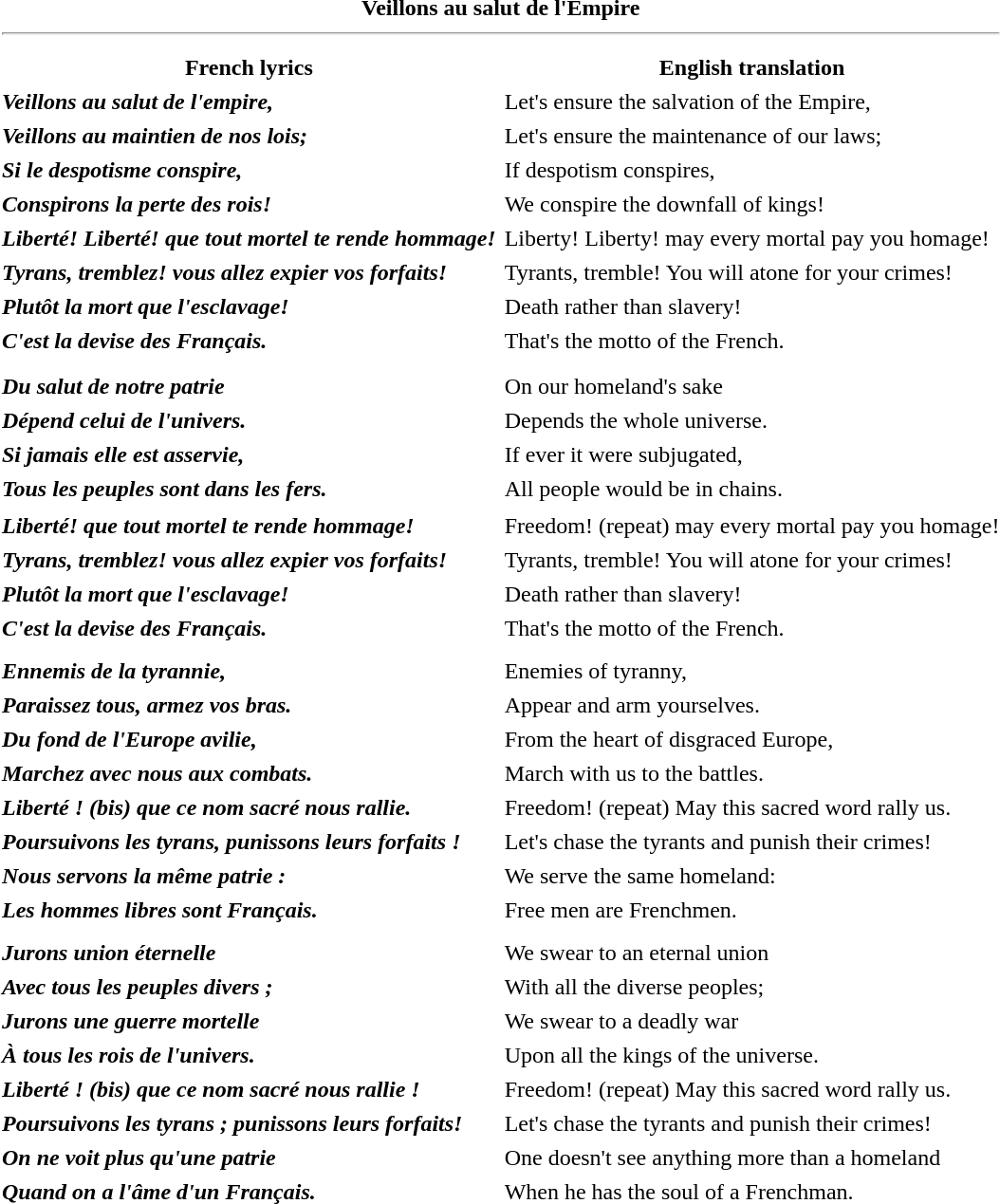<table cellpadding=2 style="background:transparent;">
<tr>
<td align="center" colspan="2"><strong>Veillons au salut de l'Empire</strong><br><hr></td>
</tr>
<tr>
<th>French lyrics</th>
<th>English translation</th>
</tr>
<tr>
<td><strong><em>Veillons au salut de l'empire,</em></strong></td>
<td>Let's ensure the salvation of the Empire,</td>
</tr>
<tr>
<td><strong><em>Veillons au maintien de nos lois;</em></strong></td>
<td>Let's ensure the maintenance of our laws;</td>
</tr>
<tr>
<td><strong><em>Si le despotisme conspire,</em></strong></td>
<td>If despotism conspires,</td>
</tr>
<tr>
<td><strong><em>Conspirons la perte des rois!</em></strong></td>
<td>We conspire the downfall of kings!</td>
</tr>
<tr>
<td><strong><em>Liberté! Liberté! que tout mortel te rende hommage!</em></strong></td>
<td>Liberty! Liberty! may every mortal pay you homage!</td>
</tr>
<tr>
<td><strong><em>Tyrans, tremblez! vous allez expier vos forfaits!</em></strong></td>
<td>Tyrants, tremble! You will atone for your crimes!</td>
</tr>
<tr>
<td><strong><em>Plutôt la mort que l'esclavage!</em></strong></td>
<td>Death rather than slavery!</td>
</tr>
<tr>
<td><strong><em>C'est la devise des Français.</em></strong></td>
<td>That's the motto of the French.</td>
</tr>
<tr>
<td></td>
<td></td>
</tr>
<tr>
</tr>
<tr>
<td><strong><em>Du salut de notre patrie</em></strong></td>
<td>On our homeland's sake</td>
</tr>
<tr>
<td><strong><em>Dépend celui de l'univers.</em></strong></td>
<td>Depends the whole universe.</td>
</tr>
<tr>
<td><strong><em>Si jamais elle est asservie,</em></strong></td>
<td>If ever it were subjugated,</td>
</tr>
<tr>
<td><strong><em>Tous les peuples sont dans les fers.</em></strong></td>
<td>All people would be in chains.</td>
</tr>
<tr>
</tr>
<tr>
<td><strong><em>Liberté! que tout mortel te rende hommage!</em></strong></td>
<td>Freedom! (repeat) may every mortal pay you homage!</td>
</tr>
<tr>
<td><strong><em>Tyrans, tremblez! vous allez expier vos forfaits!</em></strong></td>
<td>Tyrants, tremble! You will atone for your crimes!</td>
</tr>
<tr>
<td><strong><em>Plutôt la mort que l'esclavage!</em></strong></td>
<td>Death rather than slavery!</td>
</tr>
<tr>
<td><strong><em>C'est la devise des Français.</em></strong></td>
<td>That's the motto of the French.</td>
</tr>
<tr>
<td></td>
<td></td>
</tr>
<tr>
<td><strong><em>Ennemis de la tyrannie,</em></strong></td>
<td>Enemies of tyranny,</td>
</tr>
<tr>
<td><strong><em>Paraissez tous, armez vos bras.</em></strong></td>
<td>Appear and arm yourselves.</td>
</tr>
<tr>
<td><strong><em>Du fond de l'Europe avilie,</em></strong></td>
<td>From the heart of disgraced Europe,</td>
</tr>
<tr>
<td><strong><em>Marchez avec nous aux combats.</em></strong></td>
<td>March with us to the battles.</td>
</tr>
<tr>
<td><strong><em>Liberté ! (bis) que ce nom sacré nous rallie.</em></strong></td>
<td>Freedom! (repeat) May this sacred word rally us.</td>
</tr>
<tr>
<td><strong><em>Poursuivons les tyrans, punissons leurs forfaits !</em></strong></td>
<td>Let's chase the tyrants and punish their crimes!</td>
</tr>
<tr>
<td><strong><em>Nous servons la même patrie :</em></strong></td>
<td>We serve the same homeland:</td>
</tr>
<tr>
<td><strong><em>Les hommes libres sont Français.</em></strong></td>
<td>Free men are Frenchmen.</td>
</tr>
<tr>
<td></td>
<td></td>
</tr>
<tr>
<td><strong><em>Jurons union éternelle</em></strong></td>
<td>We swear to an eternal union</td>
</tr>
<tr>
<td><strong><em>Avec tous les peuples divers ;</em></strong></td>
<td>With all the diverse peoples;</td>
</tr>
<tr>
<td><strong><em>Jurons une guerre mortelle</em></strong></td>
<td>We swear to a deadly war</td>
</tr>
<tr>
<td><strong><em>À tous les rois de l'univers.</em></strong></td>
<td>Upon all the kings of the universe.</td>
</tr>
<tr>
<td><strong><em>Liberté ! (bis) que ce nom sacré nous rallie !</em></strong></td>
<td>Freedom! (repeat) May this sacred word rally us.</td>
</tr>
<tr>
<td><strong><em>Poursuivons les tyrans ; punissons leurs forfaits!</em></strong></td>
<td>Let's chase the tyrants and punish their crimes!</td>
</tr>
<tr>
<td><strong><em>On ne voit plus qu'une patrie</em></strong></td>
<td>One doesn't see anything more than a homeland</td>
</tr>
<tr>
<td><strong><em>Quand on a l'âme d'un Français.</em></strong></td>
<td>When he has the soul of a Frenchman.</td>
</tr>
</table>
